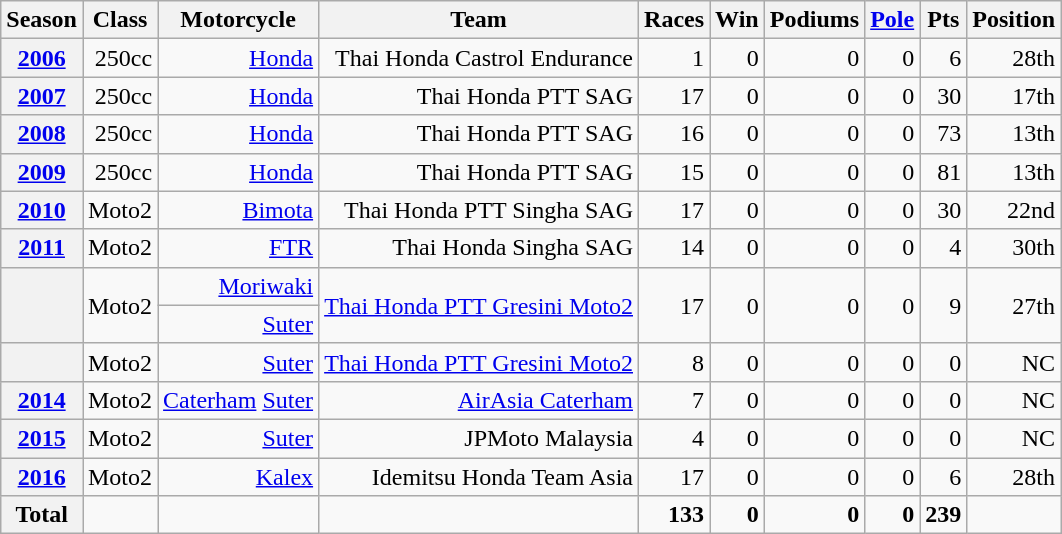<table class="wikitable">
<tr>
<th>Season</th>
<th>Class</th>
<th>Motorcycle</th>
<th>Team</th>
<th>Races</th>
<th>Win</th>
<th>Podiums</th>
<th><a href='#'>Pole</a></th>
<th>Pts</th>
<th>Position</th>
</tr>
<tr align="right">
<th><a href='#'>2006</a></th>
<td>250cc</td>
<td><a href='#'>Honda</a></td>
<td>Thai Honda Castrol Endurance</td>
<td>1</td>
<td>0</td>
<td>0</td>
<td>0</td>
<td>6</td>
<td>28th</td>
</tr>
<tr align="right">
<th><a href='#'>2007</a></th>
<td>250cc</td>
<td><a href='#'>Honda</a></td>
<td>Thai Honda PTT SAG</td>
<td>17</td>
<td>0</td>
<td>0</td>
<td>0</td>
<td>30</td>
<td>17th</td>
</tr>
<tr align="right">
<th><a href='#'>2008</a></th>
<td>250cc</td>
<td><a href='#'>Honda</a></td>
<td>Thai Honda PTT SAG</td>
<td>16</td>
<td>0</td>
<td>0</td>
<td>0</td>
<td>73</td>
<td>13th</td>
</tr>
<tr align="right">
<th><a href='#'>2009</a></th>
<td>250cc</td>
<td><a href='#'>Honda</a></td>
<td>Thai Honda PTT SAG</td>
<td>15</td>
<td>0</td>
<td>0</td>
<td>0</td>
<td>81</td>
<td>13th</td>
</tr>
<tr align="right">
<th><a href='#'>2010</a></th>
<td>Moto2</td>
<td><a href='#'>Bimota</a></td>
<td>Thai Honda PTT Singha SAG</td>
<td>17</td>
<td>0</td>
<td>0</td>
<td>0</td>
<td>30</td>
<td>22nd</td>
</tr>
<tr align="right">
<th><a href='#'>2011</a></th>
<td>Moto2</td>
<td><a href='#'>FTR</a></td>
<td>Thai Honda Singha SAG</td>
<td>14</td>
<td>0</td>
<td>0</td>
<td>0</td>
<td>4</td>
<td>30th</td>
</tr>
<tr align="right">
<th rowspan=2></th>
<td rowspan=2>Moto2</td>
<td><a href='#'>Moriwaki</a></td>
<td rowspan=2><a href='#'>Thai Honda PTT Gresini Moto2</a></td>
<td rowspan=2>17</td>
<td rowspan=2>0</td>
<td rowspan=2>0</td>
<td rowspan=2>0</td>
<td rowspan=2>9</td>
<td rowspan=2>27th</td>
</tr>
<tr align="right">
<td><a href='#'>Suter</a></td>
</tr>
<tr align="right">
<th></th>
<td>Moto2</td>
<td><a href='#'>Suter</a></td>
<td><a href='#'>Thai Honda PTT Gresini Moto2</a></td>
<td>8</td>
<td>0</td>
<td>0</td>
<td>0</td>
<td>0</td>
<td>NC</td>
</tr>
<tr align="right">
<th><a href='#'>2014</a></th>
<td>Moto2</td>
<td><a href='#'>Caterham</a> <a href='#'>Suter</a></td>
<td><a href='#'>AirAsia Caterham</a></td>
<td>7</td>
<td>0</td>
<td>0</td>
<td>0</td>
<td>0</td>
<td>NC</td>
</tr>
<tr align="right">
<th><a href='#'>2015</a></th>
<td>Moto2</td>
<td><a href='#'>Suter</a></td>
<td>JPMoto Malaysia</td>
<td>4</td>
<td>0</td>
<td>0</td>
<td>0</td>
<td>0</td>
<td>NC</td>
</tr>
<tr align="right">
<th><a href='#'>2016</a></th>
<td>Moto2</td>
<td><a href='#'>Kalex</a></td>
<td>Idemitsu Honda Team Asia</td>
<td>17</td>
<td>0</td>
<td>0</td>
<td>0</td>
<td>6</td>
<td>28th</td>
</tr>
<tr align="right">
<th>Total</th>
<td></td>
<td></td>
<td></td>
<td><strong>133</strong></td>
<td><strong>0</strong></td>
<td><strong>0</strong></td>
<td><strong>0</strong></td>
<td><strong>239</strong></td>
<td></td>
</tr>
</table>
